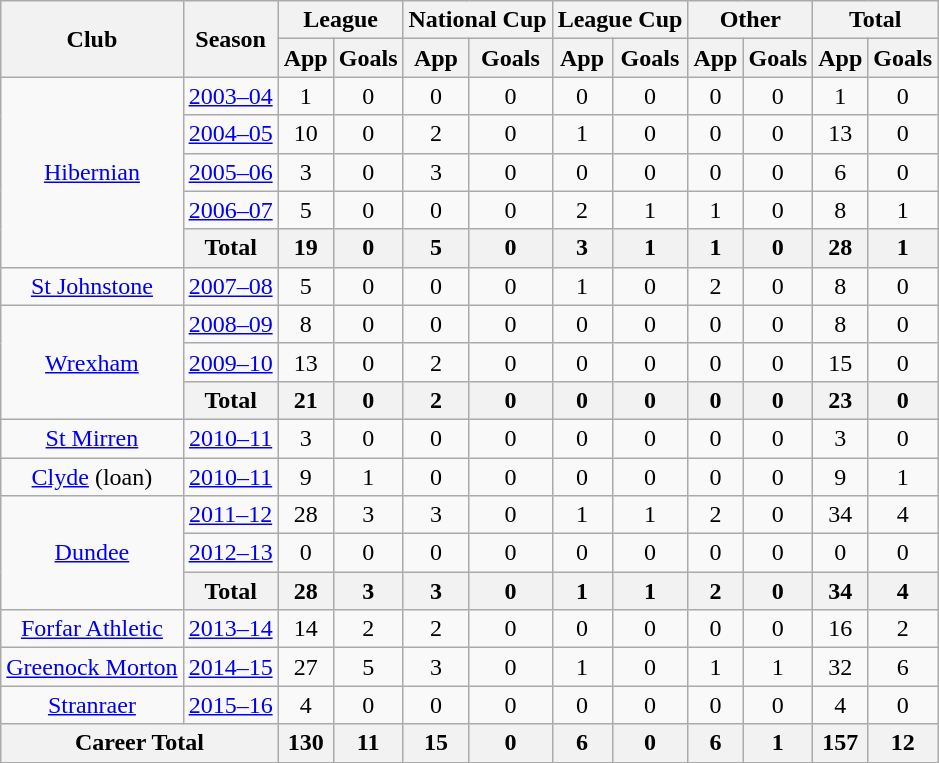<table class="wikitable" style="font-size:100%; text-align:center">
<tr>
<th rowspan=2>Club</th>
<th rowspan=2>Season</th>
<th colspan=2>League</th>
<th colspan=2>National Cup</th>
<th colspan=2>League Cup</th>
<th colspan=2>Other</th>
<th colspan=2>Total</th>
</tr>
<tr>
<th>App</th>
<th>Goals</th>
<th>App</th>
<th>Goals</th>
<th>App</th>
<th>Goals</th>
<th>App</th>
<th>Goals</th>
<th>App</th>
<th>Goals</th>
</tr>
<tr>
<td rowspan=5><a href='#'>Hibernian</a></td>
<td><a href='#'>2003–04</a></td>
<td>1</td>
<td>0</td>
<td>0</td>
<td>0</td>
<td>0</td>
<td>0</td>
<td>0</td>
<td>0</td>
<td>1</td>
<td>0</td>
</tr>
<tr>
<td><a href='#'>2004–05</a></td>
<td>10</td>
<td>0</td>
<td>2</td>
<td>0</td>
<td>1</td>
<td>0</td>
<td>0</td>
<td>0</td>
<td>13</td>
<td>0</td>
</tr>
<tr>
<td><a href='#'>2005–06</a></td>
<td>3</td>
<td>0</td>
<td>3</td>
<td>0</td>
<td>0</td>
<td>0</td>
<td>0</td>
<td>0</td>
<td>6</td>
<td>0</td>
</tr>
<tr>
<td><a href='#'>2006–07</a></td>
<td>5</td>
<td>0</td>
<td>0</td>
<td>0</td>
<td>2</td>
<td>1</td>
<td>1</td>
<td>0</td>
<td>8</td>
<td>1</td>
</tr>
<tr>
<th>Total</th>
<th>19</th>
<th>0</th>
<th>5</th>
<th>0</th>
<th>3</th>
<th>1</th>
<th>1</th>
<th>0</th>
<th>28</th>
<th>1</th>
</tr>
<tr>
<td rowspan=1><a href='#'>St Johnstone</a></td>
<td><a href='#'>2007–08</a></td>
<td>5</td>
<td>0</td>
<td>0</td>
<td>0</td>
<td>1</td>
<td>0</td>
<td>2</td>
<td>0</td>
<td>8</td>
<td>0</td>
</tr>
<tr>
<td rowspan=3><a href='#'>Wrexham</a></td>
<td><a href='#'>2008–09</a></td>
<td>8</td>
<td>0</td>
<td>0</td>
<td>0</td>
<td>0</td>
<td>0</td>
<td>0</td>
<td>0</td>
<td>8</td>
<td>0</td>
</tr>
<tr>
<td><a href='#'>2009–10</a></td>
<td>13</td>
<td>0</td>
<td>2</td>
<td>0</td>
<td>0</td>
<td>0</td>
<td>0</td>
<td>0</td>
<td>15</td>
<td>0</td>
</tr>
<tr>
<th>Total</th>
<th>21</th>
<th>0</th>
<th>2</th>
<th>0</th>
<th>0</th>
<th>0</th>
<th>0</th>
<th>0</th>
<th>23</th>
<th>0</th>
</tr>
<tr>
<td rowspan=1><a href='#'>St Mirren</a></td>
<td><a href='#'>2010–11</a></td>
<td>3</td>
<td>0</td>
<td>0</td>
<td>0</td>
<td>0</td>
<td>0</td>
<td>0</td>
<td>0</td>
<td>3</td>
<td>0</td>
</tr>
<tr>
<td rowspan=1><a href='#'>Clyde</a> (loan)</td>
<td><a href='#'>2010–11</a></td>
<td>9</td>
<td>1</td>
<td>0</td>
<td>0</td>
<td>0</td>
<td>0</td>
<td>0</td>
<td>0</td>
<td>9</td>
<td>1</td>
</tr>
<tr>
<td rowspan=3><a href='#'>Dundee</a></td>
<td><a href='#'>2011–12</a></td>
<td>28</td>
<td>3</td>
<td>3</td>
<td>0</td>
<td>1</td>
<td>1</td>
<td>2</td>
<td>0</td>
<td>34</td>
<td>4</td>
</tr>
<tr>
<td><a href='#'>2012–13</a></td>
<td>0</td>
<td>0</td>
<td>0</td>
<td>0</td>
<td>0</td>
<td>0</td>
<td>0</td>
<td>0</td>
<td>0</td>
<td>0</td>
</tr>
<tr>
<th>Total</th>
<th>28</th>
<th>3</th>
<th>3</th>
<th>0</th>
<th>1</th>
<th>1</th>
<th>2</th>
<th>0</th>
<th>34</th>
<th>4</th>
</tr>
<tr>
<td rowspan=1><a href='#'>Forfar Athletic</a></td>
<td><a href='#'>2013–14</a></td>
<td>14</td>
<td>2</td>
<td>2</td>
<td>0</td>
<td>0</td>
<td>0</td>
<td>0</td>
<td>0</td>
<td>16</td>
<td>2</td>
</tr>
<tr>
<td rowspan=1><a href='#'>Greenock Morton</a></td>
<td><a href='#'>2014–15</a></td>
<td>27</td>
<td>5</td>
<td>3</td>
<td>0</td>
<td>1</td>
<td>0</td>
<td>1</td>
<td>1</td>
<td>32</td>
<td>6</td>
</tr>
<tr>
<td rowspan=1><a href='#'>Stranraer</a></td>
<td><a href='#'>2015–16</a></td>
<td>4</td>
<td>0</td>
<td>0</td>
<td>0</td>
<td>0</td>
<td>0</td>
<td>0</td>
<td>0</td>
<td>4</td>
<td>0</td>
</tr>
<tr>
<th colspan="2">Career Total</th>
<th>130</th>
<th>11</th>
<th>15</th>
<th>0</th>
<th>6</th>
<th>0</th>
<th>6</th>
<th>1</th>
<th>157</th>
<th>12</th>
</tr>
</table>
